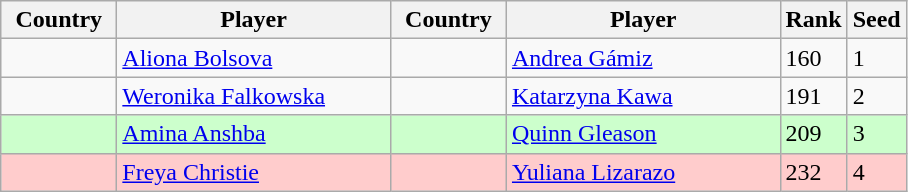<table class="wikitable">
<tr>
<th width="70">Country</th>
<th width="175">Player</th>
<th width="70">Country</th>
<th width="175">Player</th>
<th>Rank</th>
<th>Seed</th>
</tr>
<tr>
<td></td>
<td><a href='#'>Aliona Bolsova</a></td>
<td></td>
<td><a href='#'>Andrea Gámiz</a></td>
<td>160</td>
<td>1</td>
</tr>
<tr>
<td></td>
<td><a href='#'>Weronika Falkowska</a></td>
<td></td>
<td><a href='#'>Katarzyna Kawa</a></td>
<td>191</td>
<td>2</td>
</tr>
<tr style="background:#cfc;">
<td></td>
<td><a href='#'>Amina Anshba</a></td>
<td></td>
<td><a href='#'>Quinn Gleason</a></td>
<td>209</td>
<td>3</td>
</tr>
<tr style="background:#fcc;">
<td></td>
<td><a href='#'>Freya Christie</a></td>
<td></td>
<td><a href='#'>Yuliana Lizarazo</a></td>
<td>232</td>
<td>4</td>
</tr>
</table>
